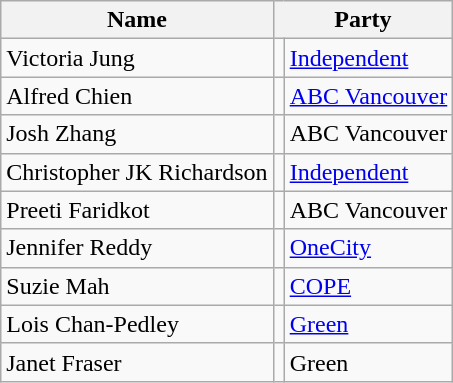<table class="wikitable">
<tr>
<th>Name</th>
<th colspan="2">Party</th>
</tr>
<tr>
<td>Victoria Jung</td>
<td></td>
<td><a href='#'>Independent</a></td>
</tr>
<tr>
<td>Alfred Chien</td>
<td></td>
<td><a href='#'>ABC Vancouver</a></td>
</tr>
<tr>
<td>Josh Zhang</td>
<td></td>
<td>ABC Vancouver</td>
</tr>
<tr>
<td>Christopher JK Richardson</td>
<td></td>
<td><a href='#'>Independent</a></td>
</tr>
<tr>
<td>Preeti Faridkot</td>
<td></td>
<td>ABC Vancouver</td>
</tr>
<tr>
<td>Jennifer Reddy</td>
<td></td>
<td><a href='#'>OneCity</a></td>
</tr>
<tr>
<td>Suzie Mah</td>
<td></td>
<td><a href='#'>COPE</a></td>
</tr>
<tr>
<td>Lois Chan-Pedley</td>
<td></td>
<td><a href='#'>Green</a></td>
</tr>
<tr>
<td>Janet Fraser</td>
<td></td>
<td>Green</td>
</tr>
</table>
